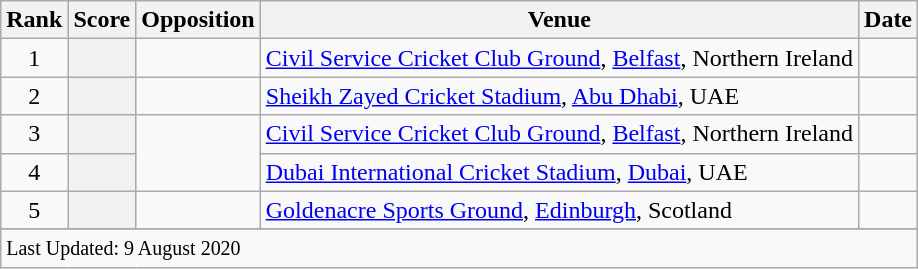<table class="wikitable plainrowheaders sortable">
<tr>
<th scope=col>Rank</th>
<th scope=col>Score</th>
<th scope=col>Opposition</th>
<th scope=col>Venue</th>
<th scope=col>Date</th>
</tr>
<tr>
<td align=center>1</td>
<th scope=row style=text-align:center;></th>
<td></td>
<td><a href='#'>Civil Service Cricket Club Ground</a>, <a href='#'>Belfast</a>, Northern Ireland</td>
<td></td>
</tr>
<tr>
<td align=center>2</td>
<th scope=row style=text-align:center;></th>
<td></td>
<td><a href='#'>Sheikh Zayed Cricket Stadium</a>, <a href='#'>Abu Dhabi</a>, UAE</td>
<td></td>
</tr>
<tr>
<td align=center>3</td>
<th scope=row style=text-align:center;></th>
<td rowspan=2></td>
<td><a href='#'>Civil Service Cricket Club Ground</a>, <a href='#'>Belfast</a>, Northern Ireland</td>
<td></td>
</tr>
<tr>
<td align=center>4</td>
<th scope=row style=text-align:center;></th>
<td><a href='#'>Dubai International Cricket Stadium</a>, <a href='#'>Dubai</a>, UAE</td>
<td></td>
</tr>
<tr>
<td align=center>5</td>
<th scope=row style=text-align:center;></th>
<td></td>
<td><a href='#'>Goldenacre Sports Ground</a>, <a href='#'>Edinburgh</a>, Scotland</td>
<td></td>
</tr>
<tr>
</tr>
<tr class=sortbottom>
<td colspan=5><small>Last Updated: 9 August 2020</small></td>
</tr>
</table>
